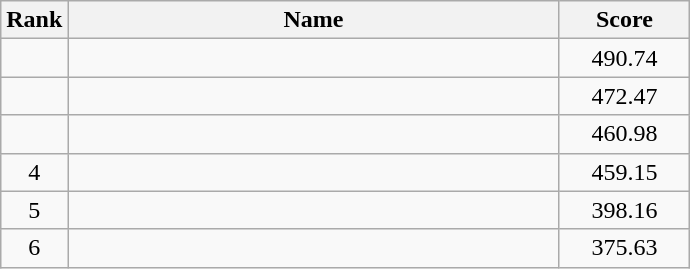<table class="wikitable">
<tr>
<th>Rank</th>
<th align="center" style="width: 20em">Name</th>
<th align="center" style="width: 5em">Score</th>
</tr>
<tr>
<td align="center"></td>
<td></td>
<td align="center">490.74</td>
</tr>
<tr>
<td align="center"></td>
<td></td>
<td align="center">472.47</td>
</tr>
<tr>
<td align="center"></td>
<td></td>
<td align="center">460.98</td>
</tr>
<tr>
<td align="center">4</td>
<td></td>
<td align="center">459.15</td>
</tr>
<tr>
<td align="center">5</td>
<td></td>
<td align="center">398.16</td>
</tr>
<tr>
<td align="center">6</td>
<td></td>
<td align="center">375.63</td>
</tr>
</table>
